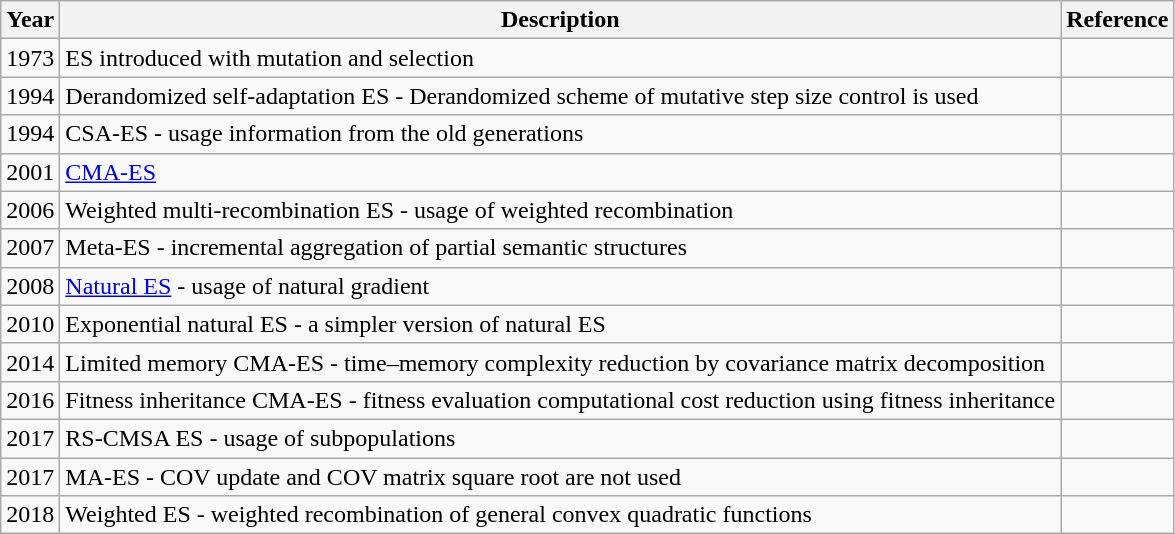<table class="wikitable sortable">
<tr>
<th>Year</th>
<th>Description</th>
<th>Reference</th>
</tr>
<tr>
<td>1973</td>
<td>ES introduced with mutation and selection</td>
<td></td>
</tr>
<tr>
<td>1994</td>
<td>Derandomized self-adaptation ES - Derandomized scheme of mutative step size control is used</td>
<td></td>
</tr>
<tr>
<td>1994</td>
<td>CSA-ES - usage information from the old generations</td>
<td></td>
</tr>
<tr>
<td>2001</td>
<td><a href='#'>CMA-ES</a></td>
<td></td>
</tr>
<tr>
<td>2006</td>
<td>Weighted multi-recombination ES - usage of weighted recombination</td>
<td></td>
</tr>
<tr>
<td>2007</td>
<td>Meta-ES - incremental aggregation of partial semantic structures</td>
<td></td>
</tr>
<tr>
<td>2008</td>
<td><a href='#'>Natural ES</a> - usage of natural gradient</td>
<td></td>
</tr>
<tr>
<td>2010</td>
<td>Exponential natural ES - a simpler version of natural ES</td>
<td></td>
</tr>
<tr>
<td>2014</td>
<td>Limited memory CMA-ES - time–memory complexity reduction by covariance matrix decomposition</td>
<td></td>
</tr>
<tr>
<td>2016</td>
<td>Fitness inheritance CMA-ES - fitness evaluation computational cost reduction using fitness inheritance</td>
<td></td>
</tr>
<tr>
<td>2017</td>
<td>RS-CMSA ES - usage of subpopulations</td>
<td></td>
</tr>
<tr>
<td>2017</td>
<td>MA-ES - COV update and COV matrix square root are not used</td>
<td></td>
</tr>
<tr>
<td>2018</td>
<td>Weighted ES - weighted recombination of general convex quadratic functions</td>
<td></td>
</tr>
</table>
